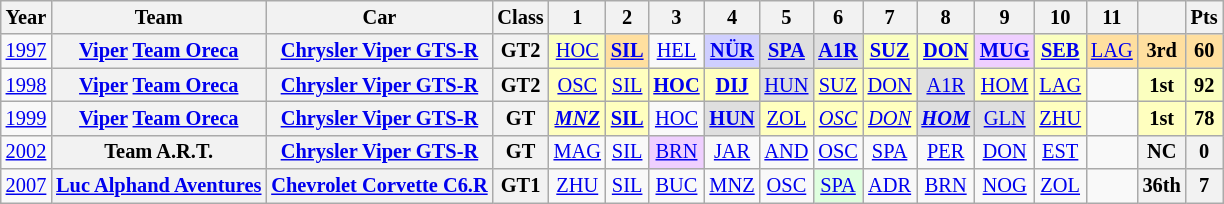<table class="wikitable" style="text-align:center; font-size:85%">
<tr>
<th>Year</th>
<th>Team</th>
<th>Car</th>
<th>Class</th>
<th>1</th>
<th>2</th>
<th>3</th>
<th>4</th>
<th>5</th>
<th>6</th>
<th>7</th>
<th>8</th>
<th>9</th>
<th>10</th>
<th>11</th>
<th></th>
<th>Pts</th>
</tr>
<tr>
<td><a href='#'>1997</a></td>
<th nowrap><a href='#'>Viper</a> <a href='#'>Team Oreca</a></th>
<th nowrap><a href='#'>Chrysler Viper GTS-R</a></th>
<th>GT2</th>
<td style="background:#FBFFBF;"><a href='#'>HOC</a><br></td>
<td style="background:#FFDF9F;"><strong><a href='#'>SIL</a></strong><br></td>
<td><a href='#'>HEL</a></td>
<td style="background:#CFCFFF;"><strong><a href='#'>NÜR</a></strong><br></td>
<td style="background:#DFDFDF;"><strong><a href='#'>SPA</a></strong><br></td>
<td style="background:#DFDFDF;"><strong><a href='#'>A1R</a></strong><br></td>
<td style="background:#FBFFBF;"><strong><a href='#'>SUZ</a></strong><br></td>
<td style="background:#FBFFBF;"><strong><a href='#'>DON</a></strong><br></td>
<td style="background:#EFCFFF;"><strong><a href='#'>MUG</a></strong><br></td>
<td style="background:#FBFFBF;"><strong><a href='#'>SEB</a></strong><br></td>
<td style="background:#FFDF9F;"><a href='#'>LAG</a><br></td>
<th style="background:#FFDF9F;">3rd</th>
<th style="background:#FFDF9F;">60</th>
</tr>
<tr>
<td><a href='#'>1998</a></td>
<th nowrap><a href='#'>Viper</a> <a href='#'>Team Oreca</a></th>
<th nowrap><a href='#'>Chrysler Viper GTS-R</a></th>
<th>GT2</th>
<td style="background:#FFFFBF;"><a href='#'>OSC</a><br></td>
<td style="background:#FFFFBF;"><a href='#'>SIL</a><br></td>
<td style="background:#FFFFBF;"><strong><a href='#'>HOC</a></strong><br></td>
<td style="background:#FFFFBF;"><strong><a href='#'>DIJ</a></strong><br></td>
<td style="background:#DFDFDF;"><a href='#'>HUN</a><br></td>
<td style="background:#FFFFBF;"><a href='#'>SUZ</a><br></td>
<td style="background:#FFFFBF;"><a href='#'>DON</a><br></td>
<td style="background:#DFDFDF;"><a href='#'>A1R</a><br></td>
<td style="background:#FFFFBF;"><a href='#'>HOM</a><br></td>
<td style="background:#FFFFBF;"><a href='#'>LAG</a><br></td>
<td></td>
<th style="background:#FBFFBF;">1st</th>
<th style="background:#FBFFBF;">92</th>
</tr>
<tr>
<td><a href='#'>1999</a></td>
<th nowrap><a href='#'>Viper</a> <a href='#'>Team Oreca</a></th>
<th nowrap><a href='#'>Chrysler Viper GTS-R</a></th>
<th>GT</th>
<td style="background:#FFFFBF;"><strong><em><a href='#'>MNZ</a></em></strong><br></td>
<td style="background:#FFFFBF;"><strong><a href='#'>SIL</a></strong><br></td>
<td><a href='#'>HOC</a></td>
<td style="background:#DFDFDF;"><strong><a href='#'>HUN</a></strong><br></td>
<td style="background:#FFFFBF;"><a href='#'>ZOL</a><br></td>
<td style="background:#FFFFBF;"><em><a href='#'>OSC</a></em><br></td>
<td style="background:#FFFFBF;"><em><a href='#'>DON</a></em><br></td>
<td style="background:#DFDFDF;"><strong><em><a href='#'>HOM</a></em></strong><br></td>
<td style="background:#DFDFDF;"><a href='#'>GLN</a><br></td>
<td style="background:#FFFFBF;"><a href='#'>ZHU</a><br></td>
<td></td>
<th style="background:#FFFFBF;">1st</th>
<th style="background:#FFFFBF;">78</th>
</tr>
<tr>
<td><a href='#'>2002</a></td>
<th nowrap>Team A.R.T.</th>
<th nowrap><a href='#'>Chrysler Viper GTS-R</a></th>
<th>GT</th>
<td><a href='#'>MAG</a></td>
<td><a href='#'>SIL</a></td>
<td style="background:#EFCFFF;"><a href='#'>BRN</a><br></td>
<td><a href='#'>JAR</a></td>
<td><a href='#'>AND</a></td>
<td><a href='#'>OSC</a></td>
<td><a href='#'>SPA</a></td>
<td><a href='#'>PER</a></td>
<td><a href='#'>DON</a></td>
<td><a href='#'>EST</a></td>
<td></td>
<th>NC</th>
<th>0</th>
</tr>
<tr>
<td><a href='#'>2007</a></td>
<th nowrap><a href='#'>Luc Alphand Aventures</a></th>
<th nowrap><a href='#'>Chevrolet Corvette C6.R</a></th>
<th>GT1</th>
<td><a href='#'>ZHU</a></td>
<td><a href='#'>SIL</a></td>
<td><a href='#'>BUC</a></td>
<td><a href='#'>MNZ</a></td>
<td><a href='#'>OSC</a></td>
<td style="background:#DFFFDF;"><a href='#'>SPA</a><br></td>
<td><a href='#'>ADR</a></td>
<td><a href='#'>BRN</a></td>
<td><a href='#'>NOG</a></td>
<td><a href='#'>ZOL</a></td>
<td></td>
<th>36th</th>
<th>7</th>
</tr>
</table>
